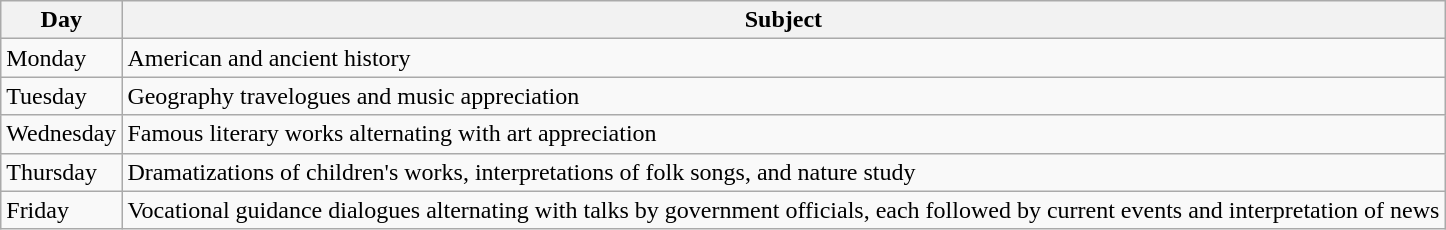<table class="wikitable">
<tr>
<th>Day</th>
<th>Subject</th>
</tr>
<tr>
<td>Monday</td>
<td>American and ancient history</td>
</tr>
<tr>
<td>Tuesday</td>
<td>Geography travelogues and music appreciation</td>
</tr>
<tr>
<td>Wednesday</td>
<td>Famous literary works alternating with art appreciation</td>
</tr>
<tr>
<td>Thursday</td>
<td>Dramatizations of children's works, interpretations of folk songs, and nature study</td>
</tr>
<tr>
<td>Friday</td>
<td>Vocational guidance dialogues alternating with talks by government officials, each followed by current events and interpretation of news</td>
</tr>
</table>
